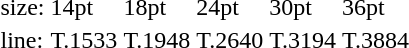<table style="margin-left:40px;">
<tr>
<td>size:</td>
<td>14pt</td>
<td>18pt</td>
<td>24pt</td>
<td>30pt</td>
<td>36pt</td>
</tr>
<tr>
<td>line:</td>
<td>T.1533</td>
<td>T.1948</td>
<td>T.2640</td>
<td>T.3194</td>
<td>T.3884</td>
</tr>
</table>
